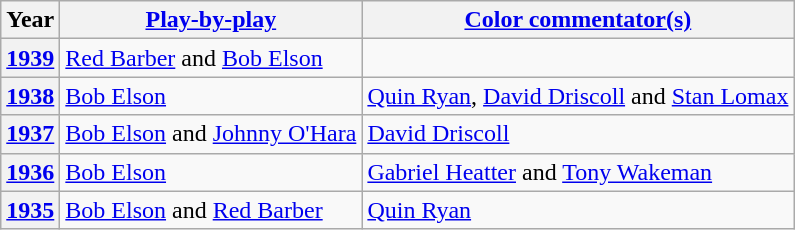<table class="wikitable">
<tr>
<th>Year</th>
<th><a href='#'>Play-by-play</a></th>
<th><a href='#'>Color commentator(s)</a></th>
</tr>
<tr>
<th><a href='#'>1939</a></th>
<td><a href='#'>Red Barber</a> and <a href='#'>Bob Elson</a></td>
</tr>
<tr>
<th><a href='#'>1938</a></th>
<td><a href='#'>Bob Elson</a></td>
<td><a href='#'>Quin Ryan</a>, <a href='#'>David Driscoll</a> and <a href='#'>Stan Lomax</a></td>
</tr>
<tr>
<th><a href='#'>1937</a></th>
<td><a href='#'>Bob Elson</a> and <a href='#'>Johnny O'Hara</a></td>
<td><a href='#'>David Driscoll</a></td>
</tr>
<tr>
<th><a href='#'>1936</a></th>
<td><a href='#'>Bob Elson</a></td>
<td><a href='#'>Gabriel Heatter</a> and <a href='#'>Tony Wakeman</a></td>
</tr>
<tr>
<th><a href='#'>1935</a></th>
<td><a href='#'>Bob Elson</a> and <a href='#'>Red Barber</a></td>
<td><a href='#'>Quin Ryan</a></td>
</tr>
</table>
